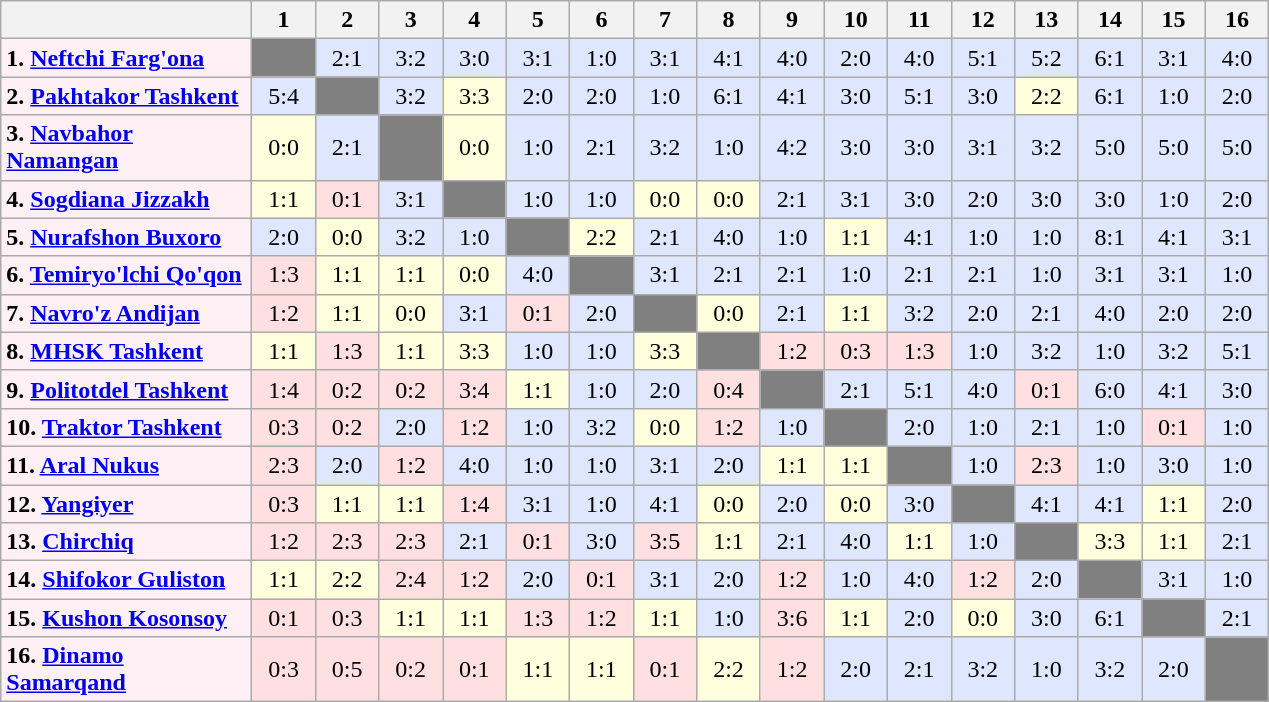<table class="wikitable">
<tr align=center>
<th width=160></th>
<th width=35>1</th>
<th width=35>2</th>
<th width=35>3</th>
<th width=35>4</th>
<th width=35>5</th>
<th width=35>6</th>
<th width=35>7</th>
<th width=35>8</th>
<th width=35>9</th>
<th width=35>10</th>
<th width=35>11</th>
<th width=35>12</th>
<th width=35>13</th>
<th width=35>14</th>
<th width=35>15</th>
<th width=35>16</th>
</tr>
<tr align=center>
<td style="background:#FFF0F5;" align=left><strong>1. <a href='#'>Neftchi Farg'ona</a></strong></td>
<td bgcolor=#808080></td>
<td bgcolor=#dfe7ff>2:1</td>
<td bgcolor=#dfe7ff>3:2</td>
<td bgcolor=#dfe7ff>3:0</td>
<td bgcolor=#dfe7ff>3:1</td>
<td bgcolor=#dfe7ff>1:0</td>
<td bgcolor=#dfe7ff>3:1</td>
<td bgcolor=#dfe7ff>4:1</td>
<td bgcolor=#dfe7ff>4:0</td>
<td bgcolor=#dfe7ff>2:0</td>
<td bgcolor=#dfe7ff>4:0</td>
<td bgcolor=#dfe7ff>5:1</td>
<td bgcolor=#dfe7ff>5:2</td>
<td bgcolor=#dfe7ff>6:1</td>
<td bgcolor=#dfe7ff>3:1</td>
<td bgcolor=#dfe7ff>4:0</td>
</tr>
<tr align=center>
<td style="background:#FFF0F5;" align=left><strong>2. <a href='#'>Pakhtakor Tashkent</a></strong></td>
<td bgcolor=#dfe7ff>5:4</td>
<td bgcolor=#808080></td>
<td bgcolor=#dfe7ff>3:2</td>
<td bgcolor=#ffffdd>3:3</td>
<td bgcolor=#dfe7ff>2:0</td>
<td bgcolor=#dfe7ff>2:0</td>
<td bgcolor=#dfe7ff>1:0</td>
<td bgcolor=#dfe7ff>6:1</td>
<td bgcolor=#dfe7ff>4:1</td>
<td bgcolor=#dfe7ff>3:0</td>
<td bgcolor=#dfe7ff>5:1</td>
<td bgcolor=#dfe7ff>3:0</td>
<td bgcolor=#ffffdd>2:2</td>
<td bgcolor=#dfe7ff>6:1</td>
<td bgcolor=#dfe7ff>1:0</td>
<td bgcolor=#dfe7ff>2:0</td>
</tr>
<tr align=center>
<td style="background:#FFF0F5;" align=left><strong>3. <a href='#'>Navbahor Namangan</a></strong></td>
<td bgcolor=#ffffdd>0:0</td>
<td bgcolor=#dfe7ff>2:1</td>
<td bgcolor=#808080></td>
<td bgcolor=#ffffdd>0:0</td>
<td bgcolor=#dfe7ff>1:0</td>
<td bgcolor=#dfe7ff>2:1</td>
<td bgcolor=#dfe7ff>3:2</td>
<td bgcolor=#dfe7ff>1:0</td>
<td bgcolor=#dfe7ff>4:2</td>
<td bgcolor=#dfe7ff>3:0</td>
<td bgcolor=#dfe7ff>3:0</td>
<td bgcolor=#dfe7ff>3:1</td>
<td bgcolor=#dfe7ff>3:2</td>
<td bgcolor=#dfe7ff>5:0</td>
<td bgcolor=#dfe7ff>5:0</td>
<td bgcolor=#dfe7ff>5:0</td>
</tr>
<tr align=center>
<td style="background:#FFF0F5;" align=left><strong>4. <a href='#'>Sogdiana Jizzakh</a></strong></td>
<td bgcolor=#ffffdd>1:1</td>
<td bgcolor=#ffdfdf>0:1</td>
<td bgcolor=#dfe7ff>3:1</td>
<td bgcolor=#808080></td>
<td bgcolor=#dfe7ff>1:0</td>
<td bgcolor=#dfe7ff>1:0</td>
<td bgcolor=#ffffdd>0:0</td>
<td bgcolor=#ffffdd>0:0</td>
<td bgcolor=#dfe7ff>2:1</td>
<td bgcolor=#dfe7ff>3:1</td>
<td bgcolor=#dfe7ff>3:0</td>
<td bgcolor=#dfe7ff>2:0</td>
<td bgcolor=#dfe7ff>3:0</td>
<td bgcolor=#dfe7ff>3:0</td>
<td bgcolor=#dfe7ff>1:0</td>
<td bgcolor=#dfe7ff>2:0</td>
</tr>
<tr align=center>
<td style="background:#FFF0F5;" align=left><strong>5. <a href='#'>Nurafshon Buxoro</a></strong></td>
<td bgcolor=#dfe7ff>2:0</td>
<td bgcolor=#ffffdd>0:0</td>
<td bgcolor=#dfe7ff>3:2</td>
<td bgcolor=#dfe7ff>1:0</td>
<td bgcolor=#808080></td>
<td bgcolor=#ffffdd>2:2</td>
<td bgcolor=#dfe7ff>2:1</td>
<td bgcolor=#dfe7ff>4:0</td>
<td bgcolor=#dfe7ff>1:0</td>
<td bgcolor=#ffffdd>1:1</td>
<td bgcolor=#dfe7ff>4:1</td>
<td bgcolor=#dfe7ff>1:0</td>
<td bgcolor=#dfe7ff>1:0</td>
<td bgcolor=#dfe7ff>8:1</td>
<td bgcolor=#dfe7ff>4:1</td>
<td bgcolor=#dfe7ff>3:1</td>
</tr>
<tr align=center>
<td style="background:#FFF0F5;" align=left><strong>6. <a href='#'>Temiryo'lchi Qo'qon</a></strong></td>
<td bgcolor=#ffdfdf>1:3</td>
<td bgcolor=#ffffdd>1:1</td>
<td bgcolor=#ffffdd>1:1</td>
<td bgcolor=#ffffdd>0:0</td>
<td bgcolor=#dfe7ff>4:0</td>
<td bgcolor=#808080></td>
<td bgcolor=#dfe7ff>3:1</td>
<td bgcolor=#dfe7ff>2:1</td>
<td bgcolor=#dfe7ff>2:1</td>
<td bgcolor=#dfe7ff>1:0</td>
<td bgcolor=#dfe7ff>2:1</td>
<td bgcolor=#dfe7ff>2:1</td>
<td bgcolor=#dfe7ff>1:0</td>
<td bgcolor=#dfe7ff>3:1</td>
<td bgcolor=#dfe7ff>3:1</td>
<td bgcolor=#dfe7ff>1:0</td>
</tr>
<tr align=center>
<td style="background:#FFF0F5;" align=left><strong>7. <a href='#'>Navro'z Andijan</a></strong></td>
<td bgcolor=#ffdfdf>1:2</td>
<td bgcolor=#ffffdd>1:1</td>
<td bgcolor=#ffffdd>0:0</td>
<td bgcolor=#dfe7ff>3:1</td>
<td bgcolor=#ffdfdf>0:1</td>
<td bgcolor=#dfe7ff>2:0</td>
<td bgcolor=#808080></td>
<td bgcolor=#ffffdd>0:0</td>
<td bgcolor=#dfe7ff>2:1</td>
<td bgcolor=#ffffdd>1:1</td>
<td bgcolor=#dfe7ff>3:2</td>
<td bgcolor=#dfe7ff>2:0</td>
<td bgcolor=#dfe7ff>2:1</td>
<td bgcolor=#dfe7ff>4:0</td>
<td bgcolor=#dfe7ff>2:0</td>
<td bgcolor=#dfe7ff>2:0</td>
</tr>
<tr align=center>
<td style="background:#FFF0F5;" align=left><strong>8. <a href='#'>MHSK Tashkent</a></strong></td>
<td bgcolor=#ffffdd>1:1</td>
<td bgcolor=#ffdfdf>1:3</td>
<td bgcolor=#ffffdd>1:1</td>
<td bgcolor=#ffffdd>3:3</td>
<td bgcolor=#dfe7ff>1:0</td>
<td bgcolor=#dfe7ff>1:0</td>
<td bgcolor=#ffffdd>3:3</td>
<td bgcolor=#808080></td>
<td bgcolor=#ffdfdf>1:2</td>
<td bgcolor=#ffdfdf>0:3</td>
<td bgcolor=#ffdfdf>1:3</td>
<td bgcolor=#dfe7ff>1:0</td>
<td bgcolor=#dfe7ff>3:2</td>
<td bgcolor=#dfe7ff>1:0</td>
<td bgcolor=#dfe7ff>3:2</td>
<td bgcolor=#dfe7ff>5:1</td>
</tr>
<tr align=center>
<td style="background:#FFF0F5;" align=left><strong>9. <a href='#'>Politotdel Tashkent</a></strong></td>
<td bgcolor=#ffdfdf>1:4</td>
<td bgcolor=#ffdfdf>0:2</td>
<td bgcolor=#ffdfdf>0:2</td>
<td bgcolor=#ffdfdf>3:4</td>
<td bgcolor=#ffffdd>1:1</td>
<td bgcolor=#dfe7ff>1:0</td>
<td bgcolor=#dfe7ff>2:0</td>
<td bgcolor=#ffdfdf>0:4</td>
<td bgcolor=#808080></td>
<td bgcolor=#dfe7ff>2:1</td>
<td bgcolor=#dfe7ff>5:1</td>
<td bgcolor=#dfe7ff>4:0</td>
<td bgcolor=#ffdfdf>0:1</td>
<td bgcolor=#dfe7ff>6:0</td>
<td bgcolor=#dfe7ff>4:1</td>
<td bgcolor=#dfe7ff>3:0</td>
</tr>
<tr align=center>
<td style="background:#FFF0F5;" align=left><strong>10. <a href='#'>Traktor Tashkent</a></strong></td>
<td bgcolor=#ffdfdf>0:3</td>
<td bgcolor=#ffdfdf>0:2</td>
<td bgcolor=#dfe7ff>2:0</td>
<td bgcolor=#ffdfdf>1:2</td>
<td bgcolor=#dfe7ff>1:0</td>
<td bgcolor=#dfe7ff>3:2</td>
<td bgcolor=#ffffdd>0:0</td>
<td bgcolor=#ffdfdf>1:2</td>
<td bgcolor=#dfe7ff>1:0</td>
<td bgcolor=#808080></td>
<td bgcolor=#dfe7ff>2:0</td>
<td bgcolor=#dfe7ff>1:0</td>
<td bgcolor=#dfe7ff>2:1</td>
<td bgcolor=#dfe7ff>1:0</td>
<td bgcolor=#ffdfdf>0:1</td>
<td bgcolor=#dfe7ff>1:0</td>
</tr>
<tr align=center>
<td style="background:#FFF0F5;" align=left><strong>11. <a href='#'>Aral Nukus</a></strong></td>
<td bgcolor=#ffdfdf>2:3</td>
<td bgcolor=#dfe7ff>2:0</td>
<td bgcolor=#ffdfdf>1:2</td>
<td bgcolor=#dfe7ff>4:0</td>
<td bgcolor=#dfe7ff>1:0</td>
<td bgcolor=#dfe7ff>1:0</td>
<td bgcolor=#dfe7ff>3:1</td>
<td bgcolor=#dfe7ff>2:0</td>
<td bgcolor=#ffffdd>1:1</td>
<td bgcolor=#ffffdd>1:1</td>
<td bgcolor=#808080></td>
<td bgcolor=#dfe7ff>1:0</td>
<td bgcolor=#ffdfdf>2:3</td>
<td bgcolor=#dfe7ff>1:0</td>
<td bgcolor=#dfe7ff>3:0</td>
<td bgcolor=#dfe7ff>1:0</td>
</tr>
<tr align=center>
<td style="background:#FFF0F5;" align=left><strong>12. <a href='#'>Yangiyer</a></strong></td>
<td bgcolor=#ffdfdf>0:3</td>
<td bgcolor=#ffffdd>1:1</td>
<td bgcolor=#ffffdd>1:1</td>
<td bgcolor=#ffdfdf>1:4</td>
<td bgcolor=#dfe7ff>3:1</td>
<td bgcolor=#dfe7ff>1:0</td>
<td bgcolor=#dfe7ff>4:1</td>
<td bgcolor=#ffffdd>0:0</td>
<td bgcolor=#dfe7ff>2:0</td>
<td bgcolor=#ffffdd>0:0</td>
<td bgcolor=#dfe7ff>3:0</td>
<td bgcolor=#808080></td>
<td bgcolor=#dfe7ff>4:1</td>
<td bgcolor=#dfe7ff>4:1</td>
<td bgcolor=#ffffdd>1:1</td>
<td bgcolor=#dfe7ff>2:0</td>
</tr>
<tr align=center>
<td style="background:#FFF0F5;" align=left><strong>13. <a href='#'>Chirchiq</a></strong></td>
<td bgcolor=#ffdfdf>1:2</td>
<td bgcolor=#ffdfdf>2:3</td>
<td bgcolor=#ffdfdf>2:3</td>
<td bgcolor=#dfe7ff>2:1</td>
<td bgcolor=#ffdfdf>0:1</td>
<td bgcolor=#dfe7ff>3:0</td>
<td bgcolor=#ffdfdf>3:5</td>
<td bgcolor=#ffffdd>1:1</td>
<td bgcolor=#dfe7ff>2:1</td>
<td bgcolor=#dfe7ff>4:0</td>
<td bgcolor=#ffffdd>1:1</td>
<td bgcolor=#dfe7ff>1:0</td>
<td bgcolor=#808080></td>
<td bgcolor=#ffffdd>3:3</td>
<td bgcolor=#ffffdd>1:1</td>
<td bgcolor=#dfe7ff>2:1</td>
</tr>
<tr align=center>
<td style="background:#FFF0F5;" align=left><strong>14. <a href='#'>Shifokor Guliston</a></strong></td>
<td bgcolor=#ffffdd>1:1</td>
<td bgcolor=#ffffdd>2:2</td>
<td bgcolor=#ffdfdf>2:4</td>
<td bgcolor=#ffdfdf>1:2</td>
<td bgcolor=#dfe7ff>2:0</td>
<td bgcolor=#ffdfdf>0:1</td>
<td bgcolor=#dfe7ff>3:1</td>
<td bgcolor=#dfe7ff>2:0</td>
<td bgcolor=#ffdfdf>1:2</td>
<td bgcolor=#dfe7ff>1:0</td>
<td bgcolor=#dfe7ff>4:0</td>
<td bgcolor=#ffdfdf>1:2</td>
<td bgcolor=#dfe7ff>2:0</td>
<td bgcolor=#808080></td>
<td bgcolor=#dfe7ff>3:1</td>
<td bgcolor=#dfe7ff>1:0</td>
</tr>
<tr align=center>
<td style="background:#FFF0F5;" align=left><strong>15. <a href='#'>Kushon Kosonsoy</a></strong></td>
<td bgcolor=#ffdfdf>0:1</td>
<td bgcolor=#ffdfdf>0:3</td>
<td bgcolor=#ffffdd>1:1</td>
<td bgcolor=#ffffdd>1:1</td>
<td bgcolor=#ffdfdf>1:3</td>
<td bgcolor=#ffdfdf>1:2</td>
<td bgcolor=#ffffdd>1:1</td>
<td bgcolor=#dfe7ff>1:0</td>
<td bgcolor=#ffdfdf>3:6</td>
<td bgcolor=#ffffdd>1:1</td>
<td bgcolor=#dfe7ff>2:0</td>
<td bgcolor=#ffffdd>0:0</td>
<td bgcolor=#dfe7ff>3:0</td>
<td bgcolor=#dfe7ff>6:1</td>
<td bgcolor=#808080></td>
<td bgcolor=#dfe7ff>2:1</td>
</tr>
<tr align=center>
<td style="background:#FFF0F5;" align=left><strong>16. <a href='#'>Dinamo Samarqand</a></strong></td>
<td bgcolor=#ffdfdf>0:3</td>
<td bgcolor=#ffdfdf>0:5</td>
<td bgcolor=#ffdfdf>0:2</td>
<td bgcolor=#ffdfdf>0:1</td>
<td bgcolor=#ffffdd>1:1</td>
<td bgcolor=#ffffdd>1:1</td>
<td bgcolor=#ffdfdf>0:1</td>
<td bgcolor=#ffffdd>2:2</td>
<td bgcolor=#ffdfdf>1:2</td>
<td bgcolor=#dfe7ff>2:0</td>
<td bgcolor=#dfe7ff>2:1</td>
<td bgcolor=#dfe7ff>3:2</td>
<td bgcolor=#dfe7ff>1:0</td>
<td bgcolor=#dfe7ff>3:2</td>
<td bgcolor=#dfe7ff>2:0</td>
<td bgcolor=#808080></td>
</tr>
</table>
